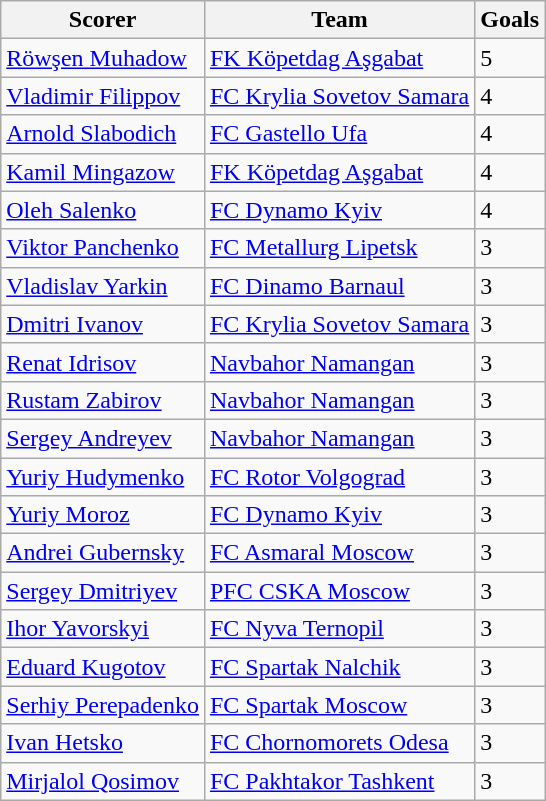<table class="wikitable">
<tr>
<th>Scorer</th>
<th>Team</th>
<th>Goals</th>
</tr>
<tr>
<td><a href='#'>Röwşen Muhadow</a></td>
<td><a href='#'>FK Köpetdag Aşgabat</a></td>
<td>5</td>
</tr>
<tr>
<td><a href='#'>Vladimir Filippov</a></td>
<td><a href='#'>FC Krylia Sovetov Samara</a></td>
<td>4</td>
</tr>
<tr>
<td><a href='#'>Arnold Slabodich</a></td>
<td><a href='#'>FC Gastello Ufa</a></td>
<td>4</td>
</tr>
<tr>
<td><a href='#'>Kamil Mingazow</a></td>
<td><a href='#'>FK Köpetdag Aşgabat</a></td>
<td>4</td>
</tr>
<tr>
<td><a href='#'>Oleh Salenko</a></td>
<td><a href='#'>FC Dynamo Kyiv</a></td>
<td>4</td>
</tr>
<tr>
<td><a href='#'>Viktor Panchenko</a></td>
<td><a href='#'>FC Metallurg Lipetsk</a></td>
<td>3</td>
</tr>
<tr>
<td><a href='#'>Vladislav Yarkin</a></td>
<td><a href='#'>FC Dinamo Barnaul</a></td>
<td>3</td>
</tr>
<tr>
<td><a href='#'>Dmitri Ivanov</a></td>
<td><a href='#'>FC Krylia Sovetov Samara</a></td>
<td>3</td>
</tr>
<tr>
<td><a href='#'>Renat Idrisov</a></td>
<td><a href='#'>Navbahor Namangan</a></td>
<td>3</td>
</tr>
<tr>
<td><a href='#'>Rustam Zabirov</a></td>
<td><a href='#'>Navbahor Namangan</a></td>
<td>3</td>
</tr>
<tr>
<td><a href='#'>Sergey Andreyev</a></td>
<td><a href='#'>Navbahor Namangan</a></td>
<td>3</td>
</tr>
<tr>
<td><a href='#'>Yuriy Hudymenko</a></td>
<td><a href='#'>FC Rotor Volgograd</a></td>
<td>3</td>
</tr>
<tr>
<td><a href='#'>Yuriy Moroz</a></td>
<td><a href='#'>FC Dynamo Kyiv</a></td>
<td>3</td>
</tr>
<tr>
<td><a href='#'>Andrei Gubernsky</a></td>
<td><a href='#'>FC Asmaral Moscow</a></td>
<td>3</td>
</tr>
<tr>
<td><a href='#'>Sergey Dmitriyev</a></td>
<td><a href='#'>PFC CSKA Moscow</a></td>
<td>3</td>
</tr>
<tr>
<td><a href='#'>Ihor Yavorskyi</a></td>
<td><a href='#'>FC Nyva Ternopil</a></td>
<td>3</td>
</tr>
<tr>
<td><a href='#'>Eduard Kugotov</a></td>
<td><a href='#'>FC Spartak Nalchik</a></td>
<td>3</td>
</tr>
<tr>
<td><a href='#'>Serhiy Perepadenko</a></td>
<td><a href='#'>FC Spartak Moscow</a></td>
<td>3</td>
</tr>
<tr>
<td><a href='#'>Ivan Hetsko</a></td>
<td><a href='#'>FC Chornomorets Odesa</a></td>
<td>3</td>
</tr>
<tr>
<td><a href='#'>Mirjalol Qosimov</a></td>
<td><a href='#'>FC Pakhtakor Tashkent</a></td>
<td>3<br></td>
</tr>
</table>
